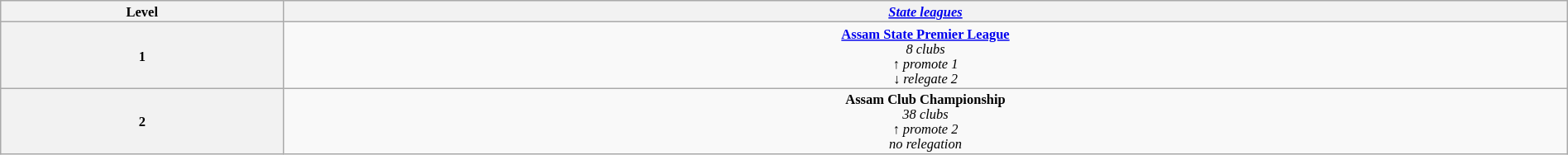<table class="wikitable" style="text-align: center; font-size: 11px;" width="100%;">
<tr>
<th><span>Level</span></th>
<th><span><em><a href='#'>State leagues</a></em></span></th>
</tr>
<tr>
<th>1</th>
<td colspan="17"><strong><a href='#'>Assam State Premier League</a></strong><br> <em>8 clubs</em><br><em>↑ promote 1</em><br><em>↓ relegate 2</em></td>
</tr>
<tr>
<th>2</th>
<td colspan="17"><strong>Assam Club Championship</strong><br><em>38 clubs</em><br><em>↑ promote 2</em><br><em>no relegation</em></td>
</tr>
</table>
